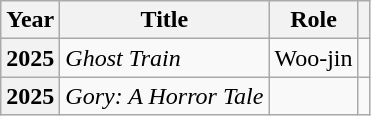<table class="wikitable plainrowheaders sortable">
<tr>
<th scope="col">Year</th>
<th scope="col">Title</th>
<th scope="col">Role</th>
<th scope="col" class="unsortable"></th>
</tr>
<tr>
<th scope="row">2025</th>
<td><em>Ghost Train</em></td>
<td>Woo-jin</td>
<td style="text-align:center"></td>
</tr>
<tr>
<th scope="row">2025</th>
<td><em>Gory: A Horror Tale	</em></td>
<td></td>
<td style="text-align:center"></td>
</tr>
</table>
